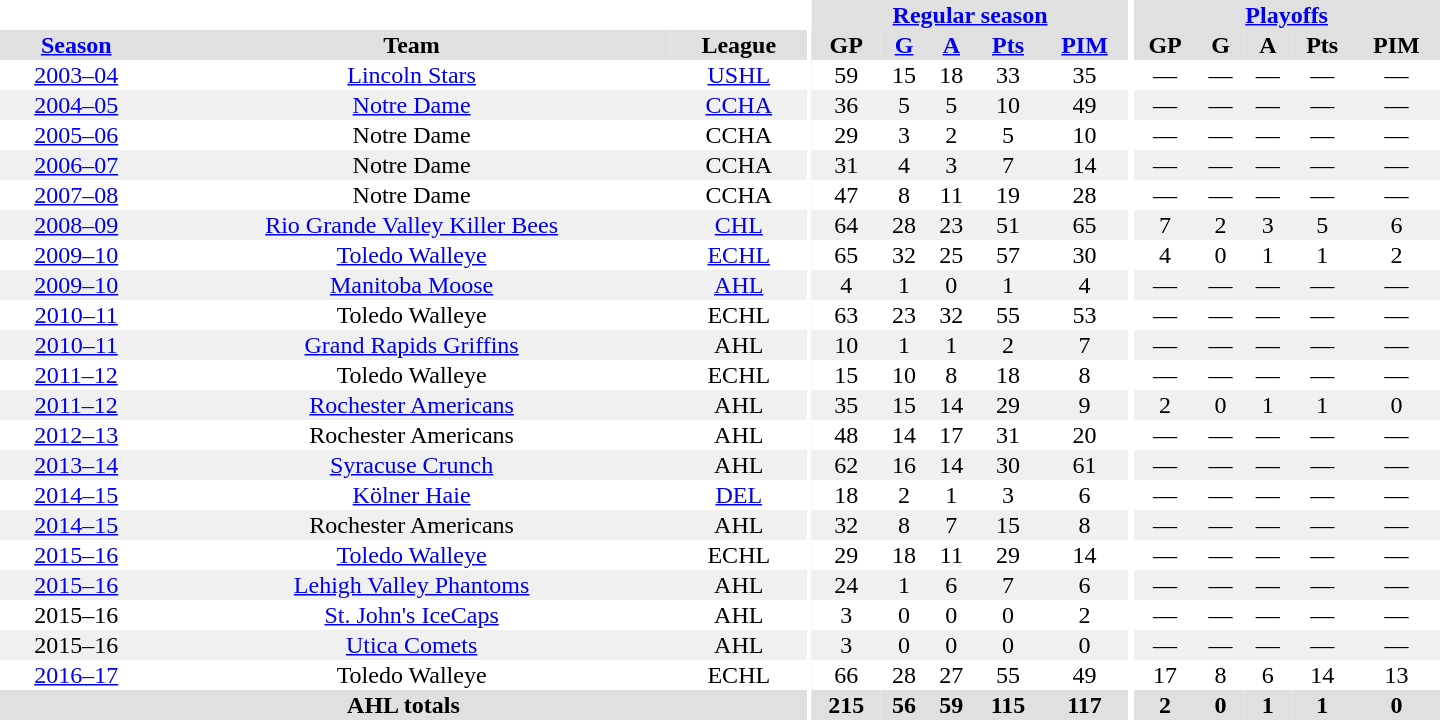<table border="0" cellpadding="1" cellspacing="0" style="text-align:center; width:60em">
<tr bgcolor="#e0e0e0">
<th colspan="3" bgcolor="#ffffff"></th>
<th rowspan="99" bgcolor="#ffffff"></th>
<th colspan="5"><a href='#'>Regular season</a></th>
<th rowspan="99" bgcolor="#ffffff"></th>
<th colspan="5"><a href='#'>Playoffs</a></th>
</tr>
<tr bgcolor="#e0e0e0">
<th><a href='#'>Season</a></th>
<th>Team</th>
<th>League</th>
<th>GP</th>
<th><a href='#'>G</a></th>
<th><a href='#'>A</a></th>
<th><a href='#'>Pts</a></th>
<th><a href='#'>PIM</a></th>
<th>GP</th>
<th>G</th>
<th>A</th>
<th>Pts</th>
<th>PIM</th>
</tr>
<tr ALIGN="center">
<td><a href='#'>2003–04</a></td>
<td><a href='#'>Lincoln Stars</a></td>
<td><a href='#'>USHL</a></td>
<td>59</td>
<td>15</td>
<td>18</td>
<td>33</td>
<td>35</td>
<td>—</td>
<td>—</td>
<td>—</td>
<td>—</td>
<td>—</td>
</tr>
<tr ALIGN="center" bgcolor="#f0f0f0">
<td><a href='#'>2004–05</a></td>
<td><a href='#'>Notre Dame</a></td>
<td><a href='#'>CCHA</a></td>
<td>36</td>
<td>5</td>
<td>5</td>
<td>10</td>
<td>49</td>
<td>—</td>
<td>—</td>
<td>—</td>
<td>—</td>
<td>—</td>
</tr>
<tr ALIGN="center">
<td><a href='#'>2005–06</a></td>
<td>Notre Dame</td>
<td>CCHA</td>
<td>29</td>
<td>3</td>
<td>2</td>
<td>5</td>
<td>10</td>
<td>—</td>
<td>—</td>
<td>—</td>
<td>—</td>
<td>—</td>
</tr>
<tr ALIGN="center" bgcolor="#f0f0f0">
<td><a href='#'>2006–07</a></td>
<td>Notre Dame</td>
<td>CCHA</td>
<td>31</td>
<td>4</td>
<td>3</td>
<td>7</td>
<td>14</td>
<td>—</td>
<td>—</td>
<td>—</td>
<td>—</td>
<td>—</td>
</tr>
<tr ALIGN="center">
<td><a href='#'>2007–08</a></td>
<td>Notre Dame</td>
<td>CCHA</td>
<td>47</td>
<td>8</td>
<td>11</td>
<td>19</td>
<td>28</td>
<td>—</td>
<td>—</td>
<td>—</td>
<td>—</td>
<td>—</td>
</tr>
<tr ALIGN="center" bgcolor="#f0f0f0">
<td><a href='#'>2008–09</a></td>
<td><a href='#'>Rio Grande Valley Killer Bees</a></td>
<td><a href='#'>CHL</a></td>
<td>64</td>
<td>28</td>
<td>23</td>
<td>51</td>
<td>65</td>
<td>7</td>
<td>2</td>
<td>3</td>
<td>5</td>
<td>6</td>
</tr>
<tr ALIGN="center">
<td><a href='#'>2009–10</a></td>
<td><a href='#'>Toledo Walleye</a></td>
<td><a href='#'>ECHL</a></td>
<td>65</td>
<td>32</td>
<td>25</td>
<td>57</td>
<td>30</td>
<td>4</td>
<td>0</td>
<td>1</td>
<td>1</td>
<td>2</td>
</tr>
<tr ALIGN="center" bgcolor="#f0f0f0">
<td><a href='#'>2009–10</a></td>
<td><a href='#'>Manitoba Moose</a></td>
<td><a href='#'>AHL</a></td>
<td>4</td>
<td>1</td>
<td>0</td>
<td>1</td>
<td>4</td>
<td>—</td>
<td>—</td>
<td>—</td>
<td>—</td>
<td>—</td>
</tr>
<tr ALIGN="center">
<td><a href='#'>2010–11</a></td>
<td>Toledo Walleye</td>
<td>ECHL</td>
<td>63</td>
<td>23</td>
<td>32</td>
<td>55</td>
<td>53</td>
<td>—</td>
<td>—</td>
<td>—</td>
<td>—</td>
<td>—</td>
</tr>
<tr ALIGN="center" bgcolor="#f0f0f0">
<td><a href='#'>2010–11</a></td>
<td><a href='#'>Grand Rapids Griffins</a></td>
<td>AHL</td>
<td>10</td>
<td>1</td>
<td>1</td>
<td>2</td>
<td>7</td>
<td>—</td>
<td>—</td>
<td>—</td>
<td>—</td>
<td>—</td>
</tr>
<tr ALIGN="center">
<td><a href='#'>2011–12</a></td>
<td>Toledo Walleye</td>
<td>ECHL</td>
<td>15</td>
<td>10</td>
<td>8</td>
<td>18</td>
<td>8</td>
<td>—</td>
<td>—</td>
<td>—</td>
<td>—</td>
<td>—</td>
</tr>
<tr ALIGN="center" bgcolor="#f0f0f0">
<td><a href='#'>2011–12</a></td>
<td><a href='#'>Rochester Americans</a></td>
<td>AHL</td>
<td>35</td>
<td>15</td>
<td>14</td>
<td>29</td>
<td>9</td>
<td>2</td>
<td>0</td>
<td>1</td>
<td>1</td>
<td>0</td>
</tr>
<tr ALIGN="center">
<td><a href='#'>2012–13</a></td>
<td>Rochester Americans</td>
<td>AHL</td>
<td>48</td>
<td>14</td>
<td>17</td>
<td>31</td>
<td>20</td>
<td>—</td>
<td>—</td>
<td>—</td>
<td>—</td>
<td>—</td>
</tr>
<tr ALIGN="center" bgcolor="#f0f0f0">
<td><a href='#'>2013–14</a></td>
<td><a href='#'>Syracuse Crunch</a></td>
<td>AHL</td>
<td>62</td>
<td>16</td>
<td>14</td>
<td>30</td>
<td>61</td>
<td>—</td>
<td>—</td>
<td>—</td>
<td>—</td>
<td>—</td>
</tr>
<tr ALIGN="center">
<td><a href='#'>2014–15</a></td>
<td><a href='#'>Kölner Haie</a></td>
<td><a href='#'>DEL</a></td>
<td>18</td>
<td>2</td>
<td>1</td>
<td>3</td>
<td>6</td>
<td>—</td>
<td>—</td>
<td>—</td>
<td>—</td>
<td>—</td>
</tr>
<tr ALIGN="center" bgcolor="#f0f0f0">
<td><a href='#'>2014–15</a></td>
<td>Rochester Americans</td>
<td>AHL</td>
<td>32</td>
<td>8</td>
<td>7</td>
<td>15</td>
<td>8</td>
<td>—</td>
<td>—</td>
<td>—</td>
<td>—</td>
<td>—</td>
</tr>
<tr ALIGN="center">
<td><a href='#'>2015–16</a></td>
<td><a href='#'>Toledo Walleye</a></td>
<td>ECHL</td>
<td>29</td>
<td>18</td>
<td>11</td>
<td>29</td>
<td>14</td>
<td>—</td>
<td>—</td>
<td>—</td>
<td>—</td>
<td>—</td>
</tr>
<tr ALIGN="center" bgcolor="#f0f0f0">
<td><a href='#'>2015–16</a></td>
<td><a href='#'>Lehigh Valley Phantoms</a></td>
<td>AHL</td>
<td>24</td>
<td>1</td>
<td>6</td>
<td>7</td>
<td>6</td>
<td>—</td>
<td>—</td>
<td>—</td>
<td>—</td>
<td>—</td>
</tr>
<tr ALIGN="center">
<td>2015–16</td>
<td><a href='#'>St. John's IceCaps</a></td>
<td>AHL</td>
<td>3</td>
<td>0</td>
<td>0</td>
<td>0</td>
<td>2</td>
<td>—</td>
<td>—</td>
<td>—</td>
<td>—</td>
<td>—</td>
</tr>
<tr ALIGN="center" bgcolor="#f0f0f0">
<td>2015–16</td>
<td><a href='#'>Utica Comets</a></td>
<td>AHL</td>
<td>3</td>
<td>0</td>
<td>0</td>
<td>0</td>
<td>0</td>
<td>—</td>
<td>—</td>
<td>—</td>
<td>—</td>
<td>—</td>
</tr>
<tr ALIGN="center">
<td><a href='#'>2016–17</a></td>
<td>Toledo Walleye</td>
<td>ECHL</td>
<td>66</td>
<td>28</td>
<td>27</td>
<td>55</td>
<td>49</td>
<td>17</td>
<td>8</td>
<td>6</td>
<td>14</td>
<td>13</td>
</tr>
<tr bgcolor="#e0e0e0">
<th colspan="3">AHL totals</th>
<th>215</th>
<th>56</th>
<th>59</th>
<th>115</th>
<th>117</th>
<th>2</th>
<th>0</th>
<th>1</th>
<th>1</th>
<th>0</th>
</tr>
</table>
